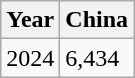<table class="wikitable">
<tr>
<th>Year</th>
<th>China</th>
</tr>
<tr>
<td>2024</td>
<td>6,434</td>
</tr>
</table>
